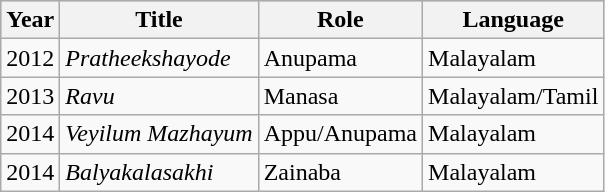<table class="wikitable">
<tr style="background:#ccc; text-align:center;">
<th>Year</th>
<th>Title</th>
<th>Role</th>
<th>Language</th>
</tr>
<tr>
<td>2012</td>
<td><em>Pratheekshayode</em></td>
<td>Anupama</td>
<td>Malayalam</td>
</tr>
<tr>
<td>2013</td>
<td><em>Ravu</em></td>
<td>Manasa</td>
<td>Malayalam/Tamil</td>
</tr>
<tr>
<td>2014</td>
<td><em>Veyilum Mazhayum</em></td>
<td>Appu/Anupama</td>
<td>Malayalam</td>
</tr>
<tr>
<td>2014</td>
<td><em>Balyakalasakhi</em></td>
<td>Zainaba</td>
<td>Malayalam</td>
</tr>
</table>
